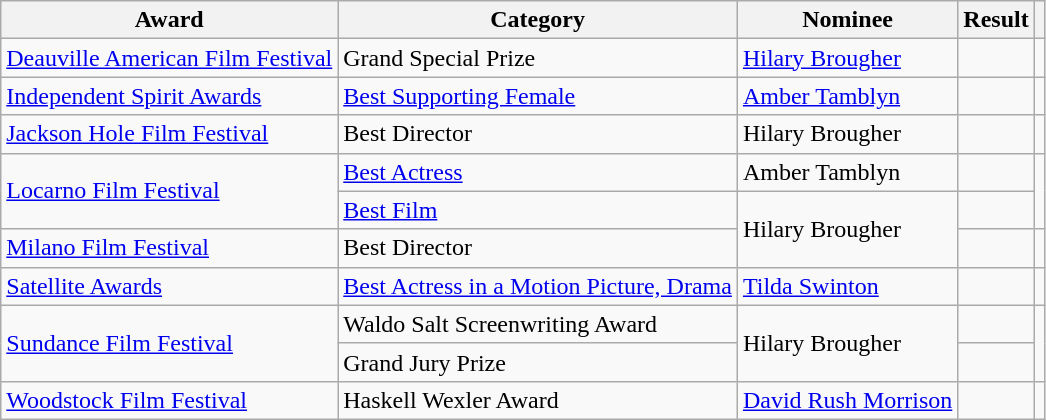<table class="wikitable plainrowheaders sortable">
<tr>
<th>Award</th>
<th>Category</th>
<th>Nominee</th>
<th>Result</th>
<th></th>
</tr>
<tr>
<td><a href='#'>Deauville American Film Festival</a></td>
<td>Grand Special Prize</td>
<td><a href='#'>Hilary Brougher</a></td>
<td></td>
<td align="center"></td>
</tr>
<tr>
<td><a href='#'>Independent Spirit Awards</a></td>
<td><a href='#'>Best Supporting Female</a></td>
<td><a href='#'>Amber Tamblyn</a></td>
<td></td>
<td align="center"></td>
</tr>
<tr>
<td><a href='#'>Jackson Hole Film Festival</a></td>
<td>Best Director</td>
<td>Hilary Brougher</td>
<td></td>
<td align="center"></td>
</tr>
<tr>
<td rowspan="2"><a href='#'>Locarno Film Festival</a></td>
<td><a href='#'>Best Actress</a></td>
<td>Amber Tamblyn</td>
<td></td>
<td rowspan="2" align="center"></td>
</tr>
<tr>
<td><a href='#'>Best Film</a></td>
<td rowspan="2">Hilary Brougher</td>
<td></td>
</tr>
<tr>
<td><a href='#'>Milano Film Festival</a></td>
<td>Best Director</td>
<td></td>
<td align="center"></td>
</tr>
<tr>
<td><a href='#'>Satellite Awards</a></td>
<td><a href='#'>Best Actress in a Motion Picture, Drama</a></td>
<td><a href='#'>Tilda Swinton</a></td>
<td></td>
<td align="center"></td>
</tr>
<tr>
<td rowspan="2"><a href='#'>Sundance Film Festival</a></td>
<td>Waldo Salt Screenwriting Award</td>
<td rowspan="2">Hilary Brougher</td>
<td></td>
<td rowspan="2" align="center"></td>
</tr>
<tr>
<td>Grand Jury Prize</td>
<td></td>
</tr>
<tr>
<td><a href='#'>Woodstock Film Festival</a></td>
<td>Haskell Wexler Award</td>
<td><a href='#'>David Rush Morrison</a></td>
<td></td>
<td align="center"></td>
</tr>
</table>
